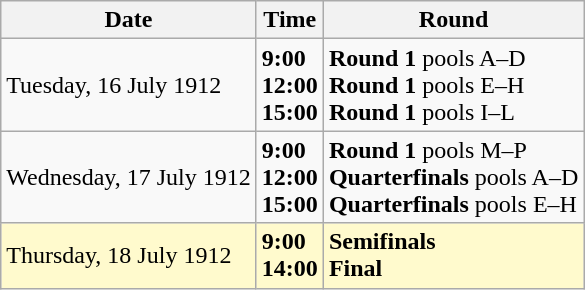<table class="wikitable">
<tr>
<th>Date</th>
<th>Time</th>
<th>Round</th>
</tr>
<tr>
<td>Tuesday, 16 July 1912</td>
<td><strong>9:00</strong><br><strong>12:00</strong><br><strong>15:00</strong></td>
<td><strong>Round 1</strong> pools A–D<br><strong>Round 1</strong> pools E–H<br><strong>Round 1</strong> pools I–L</td>
</tr>
<tr>
<td>Wednesday, 17 July 1912</td>
<td><strong>9:00</strong><br><strong>12:00</strong><br><strong>15:00</strong></td>
<td><strong>Round 1</strong> pools M–P<br><strong>Quarterfinals</strong> pools A–D<br><strong>Quarterfinals</strong> pools E–H</td>
</tr>
<tr style=background:lemonchiffon>
<td>Thursday, 18 July 1912</td>
<td><strong>9:00</strong><br><strong>14:00</strong></td>
<td><strong>Semifinals</strong><br><strong>Final</strong></td>
</tr>
</table>
